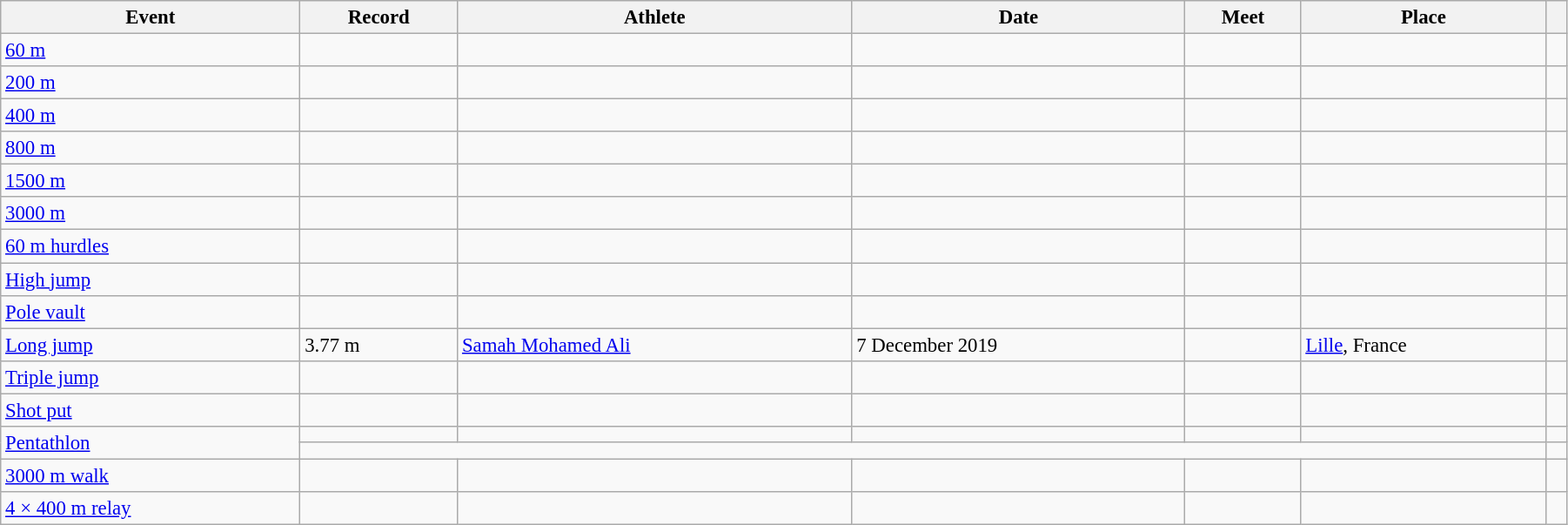<table class="wikitable" style="font-size:95%; width: 95%;">
<tr>
<th>Event</th>
<th>Record</th>
<th>Athlete</th>
<th>Date</th>
<th>Meet</th>
<th>Place</th>
<th></th>
</tr>
<tr>
<td><a href='#'>60 m</a></td>
<td></td>
<td></td>
<td></td>
<td></td>
<td></td>
<td></td>
</tr>
<tr>
<td><a href='#'>200 m</a></td>
<td></td>
<td></td>
<td></td>
<td></td>
<td></td>
<td></td>
</tr>
<tr>
<td><a href='#'>400 m</a></td>
<td></td>
<td></td>
<td></td>
<td></td>
<td></td>
<td></td>
</tr>
<tr>
<td><a href='#'>800 m</a></td>
<td></td>
<td></td>
<td></td>
<td></td>
<td></td>
<td></td>
</tr>
<tr>
<td><a href='#'>1500 m</a></td>
<td></td>
<td></td>
<td></td>
<td></td>
<td></td>
<td></td>
</tr>
<tr>
<td><a href='#'>3000 m</a></td>
<td></td>
<td></td>
<td></td>
<td></td>
<td></td>
<td></td>
</tr>
<tr>
<td><a href='#'>60 m hurdles</a></td>
<td></td>
<td></td>
<td></td>
<td></td>
<td></td>
<td></td>
</tr>
<tr>
<td><a href='#'>High jump</a></td>
<td></td>
<td></td>
<td></td>
<td></td>
<td></td>
<td></td>
</tr>
<tr>
<td><a href='#'>Pole vault</a></td>
<td></td>
<td></td>
<td></td>
<td></td>
<td></td>
<td></td>
</tr>
<tr>
<td><a href='#'>Long jump</a></td>
<td>3.77 m</td>
<td><a href='#'>Samah Mohamed Ali</a></td>
<td>7 December 2019</td>
<td></td>
<td><a href='#'>Lille</a>, France</td>
<td></td>
</tr>
<tr>
<td><a href='#'>Triple jump</a></td>
<td></td>
<td></td>
<td></td>
<td></td>
<td></td>
<td></td>
</tr>
<tr>
<td><a href='#'>Shot put</a></td>
<td></td>
<td></td>
<td></td>
<td></td>
<td></td>
<td></td>
</tr>
<tr>
<td rowspan=2><a href='#'>Pentathlon</a></td>
<td></td>
<td></td>
<td></td>
<td></td>
<td></td>
<td></td>
</tr>
<tr>
<td colspan=5></td>
<td></td>
</tr>
<tr>
<td><a href='#'>3000 m walk</a></td>
<td></td>
<td></td>
<td></td>
<td></td>
<td></td>
<td></td>
</tr>
<tr>
<td><a href='#'>4 × 400 m relay</a></td>
<td></td>
<td></td>
<td></td>
<td></td>
<td></td>
<td></td>
</tr>
</table>
